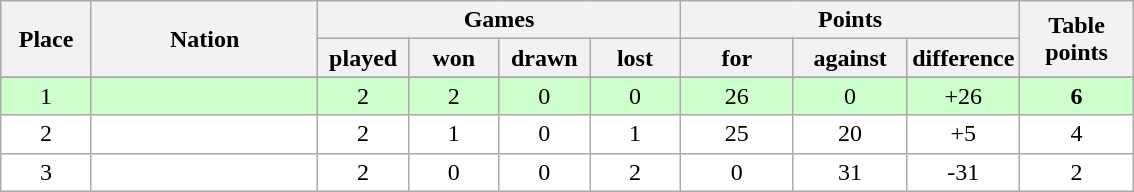<table class="wikitable">
<tr>
<th rowspan=2 width="8%">Place</th>
<th rowspan=2 width="20%">Nation</th>
<th colspan=4 width="32%">Games</th>
<th colspan=3 width="30%">Points</th>
<th rowspan=2 width="10%">Table<br>points</th>
</tr>
<tr>
<th width="8%">played</th>
<th width="8%">won</th>
<th width="8%">drawn</th>
<th width="8%">lost</th>
<th width="10%">for</th>
<th width="10%">against</th>
<th width="10%">difference</th>
</tr>
<tr>
</tr>
<tr bgcolor=#ccffcc align=center>
<td>1</td>
<td align=left><strong></strong></td>
<td>2</td>
<td>2</td>
<td>0</td>
<td>0</td>
<td>26</td>
<td>0</td>
<td>+26</td>
<td><strong>6</strong></td>
</tr>
<tr bgcolor=#ffffff align=center>
<td>2</td>
<td align=left></td>
<td>2</td>
<td>1</td>
<td>0</td>
<td>1</td>
<td>25</td>
<td>20</td>
<td>+5</td>
<td>4</td>
</tr>
<tr bgcolor=#ffffff align=center>
<td>3</td>
<td align=left></td>
<td>2</td>
<td>0</td>
<td>0</td>
<td>2</td>
<td>0</td>
<td>31</td>
<td>-31</td>
<td>2</td>
</tr>
</table>
